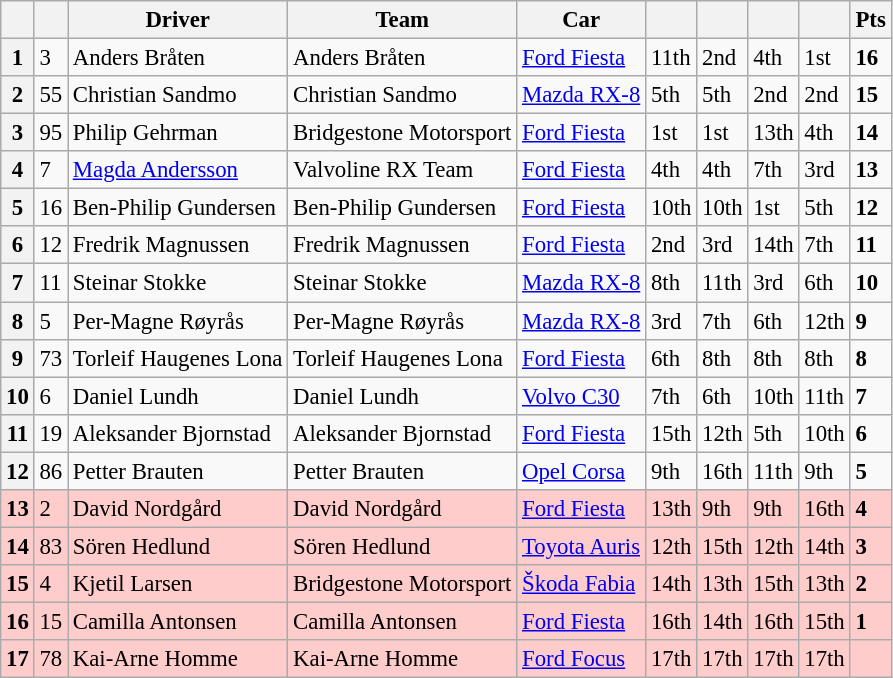<table class=wikitable style="font-size:95%">
<tr>
<th></th>
<th></th>
<th>Driver</th>
<th>Team</th>
<th>Car</th>
<th></th>
<th></th>
<th></th>
<th></th>
<th>Pts</th>
</tr>
<tr>
<th>1</th>
<td>3</td>
<td> Anders Bråten</td>
<td>Anders Bråten</td>
<td><a href='#'>Ford Fiesta</a></td>
<td>11th</td>
<td>2nd</td>
<td>4th</td>
<td>1st</td>
<td><strong>16</strong></td>
</tr>
<tr>
<th>2</th>
<td>55</td>
<td> Christian Sandmo</td>
<td>Christian Sandmo</td>
<td><a href='#'>Mazda RX-8</a></td>
<td>5th</td>
<td>5th</td>
<td>2nd</td>
<td>2nd</td>
<td><strong>15</strong></td>
</tr>
<tr>
<th>3</th>
<td>95</td>
<td> Philip Gehrman</td>
<td>Bridgestone Motorsport</td>
<td><a href='#'>Ford Fiesta</a></td>
<td>1st</td>
<td>1st</td>
<td>13th</td>
<td>4th</td>
<td><strong>14</strong></td>
</tr>
<tr>
<th>4</th>
<td>7</td>
<td> <a href='#'>Magda Andersson</a></td>
<td>Valvoline RX Team</td>
<td><a href='#'>Ford Fiesta</a></td>
<td>4th</td>
<td>4th</td>
<td>7th</td>
<td>3rd</td>
<td><strong>13</strong></td>
</tr>
<tr>
<th>5</th>
<td>16</td>
<td> Ben-Philip Gundersen</td>
<td>Ben-Philip Gundersen</td>
<td><a href='#'>Ford Fiesta</a></td>
<td>10th</td>
<td>10th</td>
<td>1st</td>
<td>5th</td>
<td><strong>12</strong></td>
</tr>
<tr>
<th>6</th>
<td>12</td>
<td> Fredrik Magnussen</td>
<td>Fredrik Magnussen</td>
<td><a href='#'>Ford Fiesta</a></td>
<td>2nd</td>
<td>3rd</td>
<td>14th</td>
<td>7th</td>
<td><strong>11</strong></td>
</tr>
<tr>
<th>7</th>
<td>11</td>
<td> Steinar Stokke</td>
<td>Steinar Stokke</td>
<td><a href='#'>Mazda RX-8</a></td>
<td>8th</td>
<td>11th</td>
<td>3rd</td>
<td>6th</td>
<td><strong>10</strong></td>
</tr>
<tr>
<th>8</th>
<td>5</td>
<td> Per-Magne Røyrås</td>
<td>Per-Magne Røyrås</td>
<td><a href='#'>Mazda RX-8</a></td>
<td>3rd</td>
<td>7th</td>
<td>6th</td>
<td>12th</td>
<td><strong>9</strong></td>
</tr>
<tr>
<th>9</th>
<td>73</td>
<td> Torleif Haugenes Lona</td>
<td>Torleif Haugenes Lona</td>
<td><a href='#'>Ford Fiesta</a></td>
<td>6th</td>
<td>8th</td>
<td>8th</td>
<td>8th</td>
<td><strong>8</strong></td>
</tr>
<tr>
<th>10</th>
<td>6</td>
<td> Daniel Lundh</td>
<td>Daniel Lundh</td>
<td><a href='#'>Volvo C30</a></td>
<td>7th</td>
<td>6th</td>
<td>10th</td>
<td>11th</td>
<td><strong>7</strong></td>
</tr>
<tr>
<th>11</th>
<td>19</td>
<td> Aleksander Bjornstad</td>
<td>Aleksander Bjornstad</td>
<td><a href='#'>Ford Fiesta</a></td>
<td>15th</td>
<td>12th</td>
<td>5th</td>
<td>10th</td>
<td><strong>6</strong></td>
</tr>
<tr>
<th>12</th>
<td>86</td>
<td> Petter Brauten</td>
<td>Petter Brauten</td>
<td><a href='#'>Opel Corsa</a></td>
<td>9th</td>
<td>16th</td>
<td>11th</td>
<td>9th</td>
<td><strong>5</strong></td>
</tr>
<tr>
<th style="background:#ffcccc;">13</th>
<td style="background:#ffcccc;">2</td>
<td style="background:#ffcccc;"> David Nordgård</td>
<td style="background:#ffcccc;">David Nordgård</td>
<td style="background:#ffcccc;"><a href='#'>Ford Fiesta</a></td>
<td style="background:#ffcccc;">13th</td>
<td style="background:#ffcccc;">9th</td>
<td style="background:#ffcccc;">9th</td>
<td style="background:#ffcccc;">16th</td>
<td style="background:#ffcccc;"><strong>4</strong></td>
</tr>
<tr>
<th style="background:#ffcccc;">14</th>
<td style="background:#ffcccc;">83</td>
<td style="background:#ffcccc;"> Sören Hedlund</td>
<td style="background:#ffcccc;">Sören Hedlund</td>
<td style="background:#ffcccc;"><a href='#'>Toyota Auris</a></td>
<td style="background:#ffcccc;">12th</td>
<td style="background:#ffcccc;">15th</td>
<td style="background:#ffcccc;">12th</td>
<td style="background:#ffcccc;">14th</td>
<td style="background:#ffcccc;"><strong>3</strong></td>
</tr>
<tr>
<th style="background:#ffcccc;">15</th>
<td style="background:#ffcccc;">4</td>
<td style="background:#ffcccc;"> Kjetil Larsen</td>
<td style="background:#ffcccc;">Bridgestone Motorsport</td>
<td style="background:#ffcccc;"><a href='#'>Škoda Fabia</a></td>
<td style="background:#ffcccc;">14th</td>
<td style="background:#ffcccc;">13th</td>
<td style="background:#ffcccc;">15th</td>
<td style="background:#ffcccc;">13th</td>
<td style="background:#ffcccc;"><strong>2</strong></td>
</tr>
<tr>
<th style="background:#ffcccc;">16</th>
<td style="background:#ffcccc;">15</td>
<td style="background:#ffcccc;"> Camilla Antonsen</td>
<td style="background:#ffcccc;">Camilla Antonsen</td>
<td style="background:#ffcccc;"><a href='#'>Ford Fiesta</a></td>
<td style="background:#ffcccc;">16th</td>
<td style="background:#ffcccc;">14th</td>
<td style="background:#ffcccc;">16th</td>
<td style="background:#ffcccc;">15th</td>
<td style="background:#ffcccc;"><strong>1</strong></td>
</tr>
<tr>
<th style="background:#ffcccc;">17</th>
<td style="background:#ffcccc;">78</td>
<td style="background:#ffcccc;"> Kai-Arne Homme</td>
<td style="background:#ffcccc;">Kai-Arne Homme</td>
<td style="background:#ffcccc;"><a href='#'>Ford Focus</a></td>
<td style="background:#ffcccc;">17th</td>
<td style="background:#ffcccc;">17th</td>
<td style="background:#ffcccc;">17th</td>
<td style="background:#ffcccc;">17th</td>
<td style="background:#ffcccc;"></td>
</tr>
</table>
